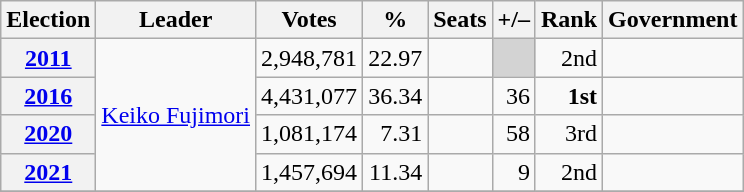<table class=wikitable style=text-align:right>
<tr>
<th>Election</th>
<th>Leader</th>
<th>Votes</th>
<th>%</th>
<th>Seats</th>
<th>+/–</th>
<th>Rank</th>
<th>Government</th>
</tr>
<tr>
<th><a href='#'>2011</a></th>
<td align=left rowspan="4"><a href='#'>Keiko Fujimori</a></td>
<td>2,948,781</td>
<td>22.97</td>
<td></td>
<td bgcolor=lightgrey></td>
<td>2nd</td>
<td></td>
</tr>
<tr>
<th><a href='#'>2016</a></th>
<td>4,431,077</td>
<td>36.34</td>
<td></td>
<td> 36</td>
<td> <strong>1st</strong></td>
<td></td>
</tr>
<tr>
<th><a href='#'>2020</a></th>
<td>1,081,174</td>
<td>7.31</td>
<td></td>
<td> 58</td>
<td> 3rd</td>
<td></td>
</tr>
<tr>
<th><a href='#'>2021</a></th>
<td>1,457,694</td>
<td>11.34</td>
<td></td>
<td> 9</td>
<td> 2nd</td>
<td></td>
</tr>
<tr>
</tr>
</table>
